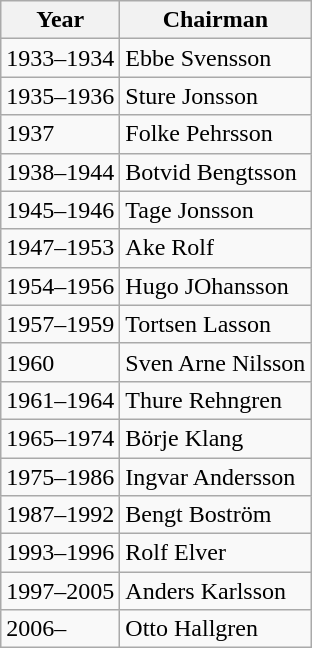<table class="wikitable">
<tr>
<th>Year</th>
<th>Chairman</th>
</tr>
<tr>
<td>1933–1934</td>
<td>Ebbe Svensson</td>
</tr>
<tr>
<td>1935–1936</td>
<td>Sture Jonsson</td>
</tr>
<tr>
<td>1937</td>
<td>Folke Pehrsson</td>
</tr>
<tr>
<td>1938–1944</td>
<td>Botvid Bengtsson</td>
</tr>
<tr>
<td>1945–1946</td>
<td>Tage Jonsson</td>
</tr>
<tr>
<td>1947–1953</td>
<td>Ake Rolf</td>
</tr>
<tr>
<td>1954–1956</td>
<td>Hugo JOhansson</td>
</tr>
<tr>
<td>1957–1959</td>
<td>Tortsen Lasson</td>
</tr>
<tr>
<td>1960</td>
<td>Sven Arne Nilsson</td>
</tr>
<tr>
<td>1961–1964</td>
<td>Thure Rehngren</td>
</tr>
<tr>
<td>1965–1974</td>
<td>Börje Klang</td>
</tr>
<tr>
<td>1975–1986</td>
<td>Ingvar Andersson</td>
</tr>
<tr>
<td>1987–1992</td>
<td>Bengt Boström</td>
</tr>
<tr>
<td>1993–1996</td>
<td>Rolf Elver</td>
</tr>
<tr>
<td>1997–2005</td>
<td>Anders Karlsson</td>
</tr>
<tr>
<td>2006–</td>
<td>Otto Hallgren</td>
</tr>
</table>
